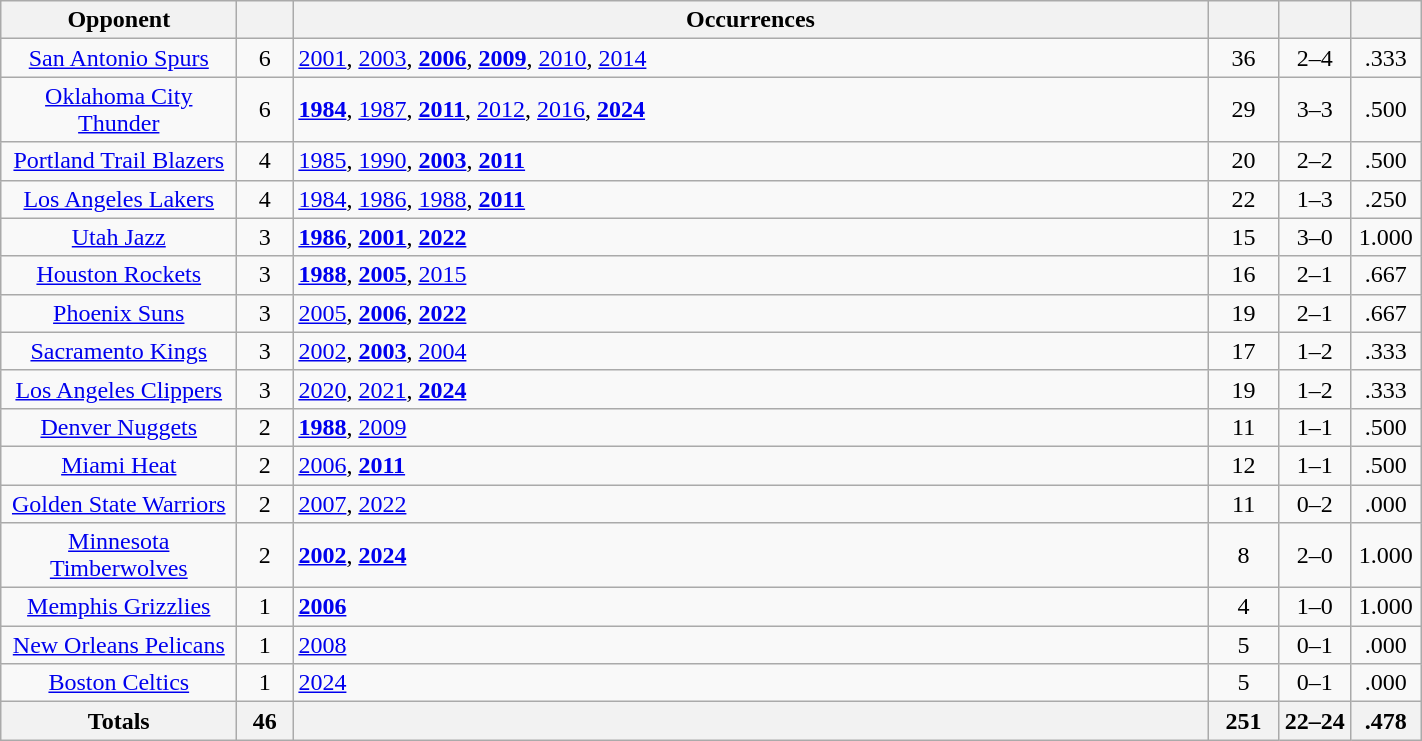<table class="wikitable sortable" style="text-align: center; width: 75%;">
<tr>
<th width="150">Opponent</th>
<th width="30"></th>
<th>Occurrences</th>
<th width="40"></th>
<th width="40"></th>
<th width="40"></th>
</tr>
<tr>
<td><a href='#'>San Antonio Spurs</a></td>
<td>6</td>
<td align=left><a href='#'>2001</a>, <a href='#'>2003</a>, <strong><a href='#'>2006</a></strong>, <strong><a href='#'>2009</a></strong>, <a href='#'>2010</a>, <a href='#'>2014</a></td>
<td>36</td>
<td>2–4</td>
<td>.333</td>
</tr>
<tr>
<td><a href='#'>Oklahoma City Thunder</a></td>
<td>6</td>
<td align=left><strong><a href='#'>1984</a></strong>, <a href='#'>1987</a>, <strong><a href='#'>2011</a></strong>, <a href='#'>2012</a>, <a href='#'>2016</a>, <strong><a href='#'>2024</a></strong></td>
<td>29</td>
<td>3–3</td>
<td>.500</td>
</tr>
<tr>
<td><a href='#'>Portland Trail Blazers</a></td>
<td>4</td>
<td align=left><a href='#'>1985</a>, <a href='#'>1990</a>, <strong><a href='#'>2003</a></strong>, <strong><a href='#'>2011</a></strong></td>
<td>20</td>
<td>2–2</td>
<td>.500</td>
</tr>
<tr>
<td><a href='#'>Los Angeles Lakers</a></td>
<td>4</td>
<td align=left><a href='#'>1984</a>, <a href='#'>1986</a>, <a href='#'>1988</a>, <strong><a href='#'>2011</a></strong></td>
<td>22</td>
<td>1–3</td>
<td>.250</td>
</tr>
<tr>
<td><a href='#'>Utah Jazz</a></td>
<td>3</td>
<td align=left><strong><a href='#'>1986</a></strong>, <strong><a href='#'>2001</a></strong>, <strong><a href='#'>2022</a></strong></td>
<td>15</td>
<td>3–0</td>
<td>1.000</td>
</tr>
<tr>
<td><a href='#'>Houston Rockets</a></td>
<td>3</td>
<td align=left><strong><a href='#'>1988</a></strong>, <strong><a href='#'>2005</a></strong>, <a href='#'>2015</a></td>
<td>16</td>
<td>2–1</td>
<td>.667</td>
</tr>
<tr>
<td><a href='#'>Phoenix Suns</a></td>
<td>3</td>
<td align=left><a href='#'>2005</a>, <strong><a href='#'>2006</a></strong>, <strong><a href='#'>2022</a></strong></td>
<td>19</td>
<td>2–1</td>
<td>.667</td>
</tr>
<tr>
<td><a href='#'>Sacramento Kings</a></td>
<td>3</td>
<td align=left><a href='#'>2002</a>, <strong><a href='#'>2003</a></strong>, <a href='#'>2004</a></td>
<td>17</td>
<td>1–2</td>
<td>.333</td>
</tr>
<tr>
<td><a href='#'>Los Angeles Clippers</a></td>
<td>3</td>
<td align=left><a href='#'>2020</a>, <a href='#'>2021</a>, <strong><a href='#'>2024</a></strong></td>
<td>19</td>
<td>1–2</td>
<td>.333</td>
</tr>
<tr>
<td><a href='#'>Denver Nuggets</a></td>
<td>2</td>
<td align=left><strong><a href='#'>1988</a></strong>, <a href='#'>2009</a></td>
<td>11</td>
<td>1–1</td>
<td>.500</td>
</tr>
<tr>
<td><a href='#'>Miami Heat</a></td>
<td>2</td>
<td align=left><a href='#'>2006</a>, <strong><a href='#'>2011</a></strong></td>
<td>12</td>
<td>1–1</td>
<td>.500</td>
</tr>
<tr>
<td><a href='#'>Golden State Warriors</a></td>
<td>2</td>
<td align=left><a href='#'>2007</a>, <a href='#'>2022</a></td>
<td>11</td>
<td>0–2</td>
<td>.000</td>
</tr>
<tr>
<td><a href='#'>Minnesota Timberwolves</a></td>
<td>2</td>
<td align=left><strong><a href='#'>2002</a></strong>, <a href='#'><strong>2024</strong></a></td>
<td>8</td>
<td>2–0</td>
<td>1.000</td>
</tr>
<tr>
<td><a href='#'>Memphis Grizzlies</a></td>
<td>1</td>
<td align=left><strong><a href='#'>2006</a></strong></td>
<td>4</td>
<td>1–0</td>
<td>1.000</td>
</tr>
<tr>
<td><a href='#'>New Orleans Pelicans</a></td>
<td>1</td>
<td align=left><a href='#'>2008</a></td>
<td>5</td>
<td>0–1</td>
<td>.000</td>
</tr>
<tr>
<td><a href='#'>Boston Celtics</a></td>
<td>1</td>
<td align=left><a href='#'>2024</a></td>
<td>5</td>
<td>0–1</td>
<td>.000</td>
</tr>
<tr>
<th width="150">Totals</th>
<th width="30">46</th>
<th></th>
<th width="40">251</th>
<th width="40">22–24</th>
<th width="40">.478</th>
</tr>
</table>
